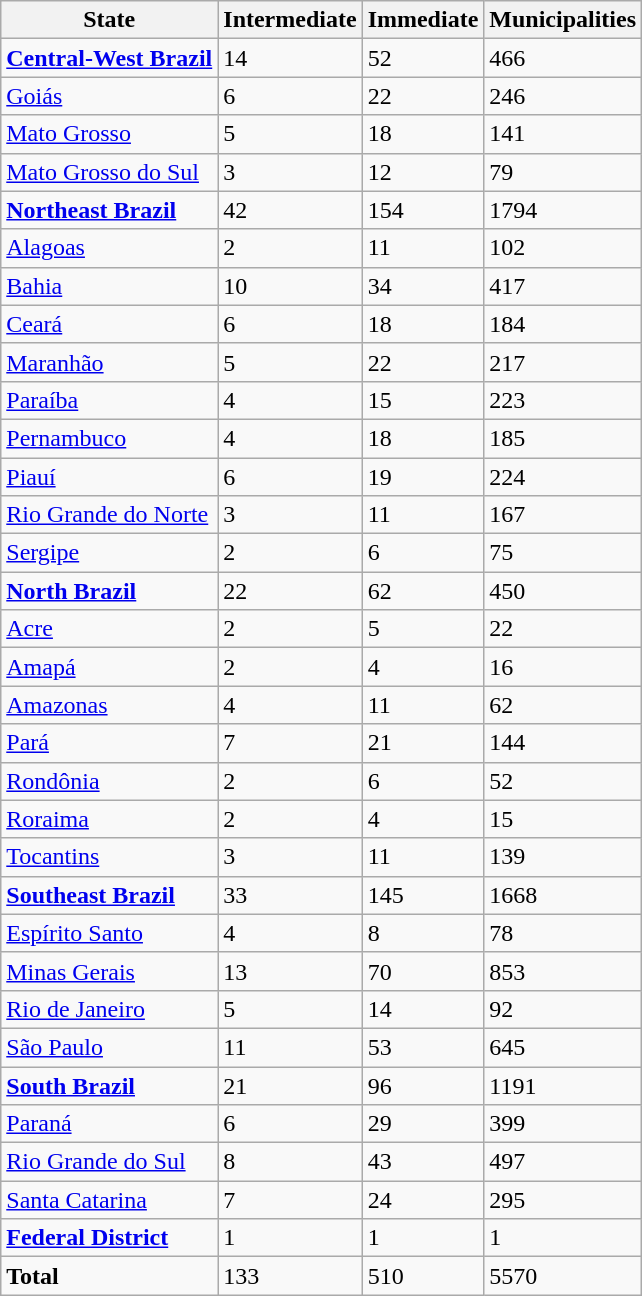<table class="wikitable sortable">
<tr>
<th>State</th>
<th>Intermediate</th>
<th>Immediate</th>
<th>Municipalities</th>
</tr>
<tr>
<td><strong><a href='#'>Central-West Brazil</a></strong></td>
<td>14</td>
<td>52</td>
<td>466</td>
</tr>
<tr>
<td><a href='#'>Goiás</a></td>
<td>6</td>
<td>22</td>
<td>246</td>
</tr>
<tr>
<td><a href='#'>Mato Grosso</a></td>
<td>5</td>
<td>18</td>
<td>141</td>
</tr>
<tr>
<td><a href='#'>Mato Grosso do Sul</a></td>
<td>3</td>
<td>12</td>
<td>79</td>
</tr>
<tr>
<td><strong><a href='#'>Northeast Brazil</a></strong></td>
<td>42</td>
<td>154</td>
<td>1794</td>
</tr>
<tr>
<td><a href='#'>Alagoas</a></td>
<td>2</td>
<td>11</td>
<td>102</td>
</tr>
<tr>
<td><a href='#'>Bahia</a></td>
<td>10</td>
<td>34</td>
<td>417</td>
</tr>
<tr>
<td><a href='#'>Ceará</a></td>
<td>6</td>
<td>18</td>
<td>184</td>
</tr>
<tr>
<td><a href='#'>Maranhão</a></td>
<td>5</td>
<td>22</td>
<td>217</td>
</tr>
<tr>
<td><a href='#'>Paraíba</a></td>
<td>4</td>
<td>15</td>
<td>223</td>
</tr>
<tr>
<td><a href='#'>Pernambuco</a></td>
<td>4</td>
<td>18</td>
<td>185</td>
</tr>
<tr>
<td><a href='#'>Piauí</a></td>
<td>6</td>
<td>19</td>
<td>224</td>
</tr>
<tr>
<td><a href='#'>Rio Grande do Norte</a></td>
<td>3</td>
<td>11</td>
<td>167</td>
</tr>
<tr>
<td><a href='#'>Sergipe</a></td>
<td>2</td>
<td>6</td>
<td>75</td>
</tr>
<tr>
<td><strong><a href='#'>North Brazil</a></strong></td>
<td>22</td>
<td>62</td>
<td>450</td>
</tr>
<tr>
<td><a href='#'>Acre</a></td>
<td>2</td>
<td>5</td>
<td>22</td>
</tr>
<tr>
<td><a href='#'>Amapá</a></td>
<td>2</td>
<td>4</td>
<td>16</td>
</tr>
<tr>
<td><a href='#'>Amazonas</a></td>
<td>4</td>
<td>11</td>
<td>62</td>
</tr>
<tr>
<td><a href='#'>Pará</a></td>
<td>7</td>
<td>21</td>
<td>144</td>
</tr>
<tr>
<td><a href='#'>Rondônia</a></td>
<td>2</td>
<td>6</td>
<td>52</td>
</tr>
<tr>
<td><a href='#'>Roraima</a></td>
<td>2</td>
<td>4</td>
<td>15</td>
</tr>
<tr>
<td><a href='#'>Tocantins</a></td>
<td>3</td>
<td>11</td>
<td>139</td>
</tr>
<tr>
<td><strong><a href='#'>Southeast Brazil</a></strong></td>
<td>33</td>
<td>145</td>
<td>1668</td>
</tr>
<tr>
<td><a href='#'>Espírito Santo</a></td>
<td>4</td>
<td>8</td>
<td>78</td>
</tr>
<tr>
<td><a href='#'>Minas Gerais</a></td>
<td>13</td>
<td>70</td>
<td>853</td>
</tr>
<tr>
<td><a href='#'>Rio de Janeiro</a></td>
<td>5</td>
<td>14</td>
<td>92</td>
</tr>
<tr>
<td><a href='#'>São Paulo</a></td>
<td>11</td>
<td>53</td>
<td>645</td>
</tr>
<tr>
<td><strong><a href='#'>South Brazil</a></strong></td>
<td>21</td>
<td>96</td>
<td>1191</td>
</tr>
<tr>
<td><a href='#'>Paraná</a></td>
<td>6</td>
<td>29</td>
<td>399</td>
</tr>
<tr>
<td><a href='#'>Rio Grande do Sul</a></td>
<td>8</td>
<td>43</td>
<td>497</td>
</tr>
<tr>
<td><a href='#'>Santa Catarina</a></td>
<td>7</td>
<td>24</td>
<td>295</td>
</tr>
<tr>
<td><a href='#'><strong>Federal District</strong></a></td>
<td>1</td>
<td>1</td>
<td>1</td>
</tr>
<tr>
<td><strong>Total</strong></td>
<td>133</td>
<td>510</td>
<td>5570</td>
</tr>
</table>
